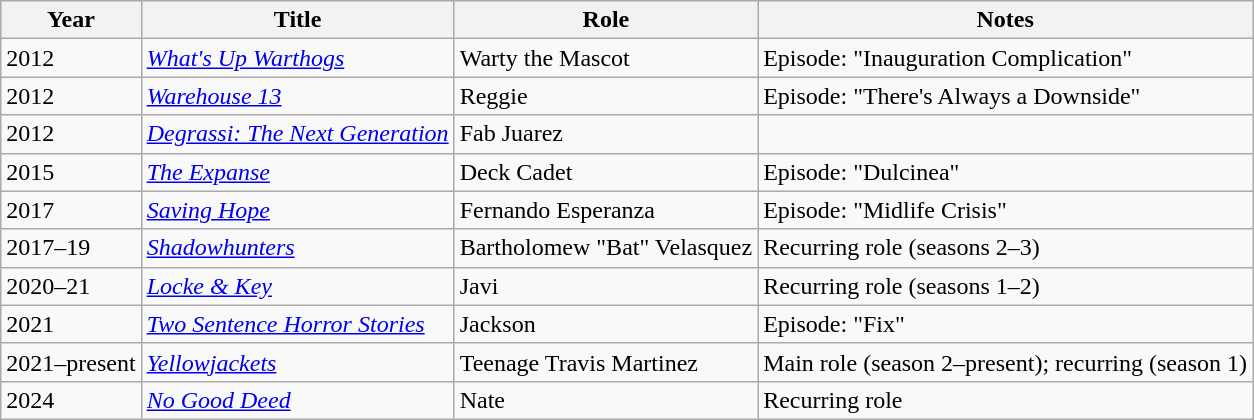<table class="wikitable sortable">
<tr>
<th>Year</th>
<th>Title</th>
<th>Role</th>
<th class="unsortable">Notes</th>
</tr>
<tr>
<td>2012</td>
<td><em><a href='#'>What's Up Warthogs</a></em></td>
<td>Warty the Mascot</td>
<td>Episode: "Inauguration Complication"</td>
</tr>
<tr>
<td>2012</td>
<td><em><a href='#'>Warehouse 13</a></em></td>
<td>Reggie</td>
<td>Episode: "There's Always a Downside"</td>
</tr>
<tr>
<td>2012</td>
<td><em><a href='#'>Degrassi: The Next Generation</a></em></td>
<td>Fab Juarez</td>
<td></td>
</tr>
<tr>
<td>2015</td>
<td><em><a href='#'>The Expanse</a></em></td>
<td>Deck Cadet</td>
<td>Episode: "Dulcinea"</td>
</tr>
<tr>
<td>2017</td>
<td><em><a href='#'>Saving Hope</a></em></td>
<td>Fernando Esperanza</td>
<td>Episode: "Midlife Crisis"</td>
</tr>
<tr>
<td>2017–19</td>
<td><em><a href='#'>Shadowhunters</a></em></td>
<td>Bartholomew "Bat" Velasquez</td>
<td>Recurring role (seasons 2–3)</td>
</tr>
<tr>
<td>2020–21</td>
<td><em><a href='#'>Locke & Key</a></em></td>
<td>Javi</td>
<td>Recurring role (seasons 1–2)</td>
</tr>
<tr>
<td>2021</td>
<td><em><a href='#'>Two Sentence Horror Stories</a></em></td>
<td>Jackson</td>
<td>Episode: "Fix"</td>
</tr>
<tr>
<td>2021–present</td>
<td><em><a href='#'>Yellowjackets</a></em></td>
<td>Teenage Travis Martinez</td>
<td>Main role (season 2–present); recurring (season 1)</td>
</tr>
<tr>
<td>2024</td>
<td><em><a href='#'>No Good Deed</a></em></td>
<td>Nate</td>
<td>Recurring role</td>
</tr>
</table>
